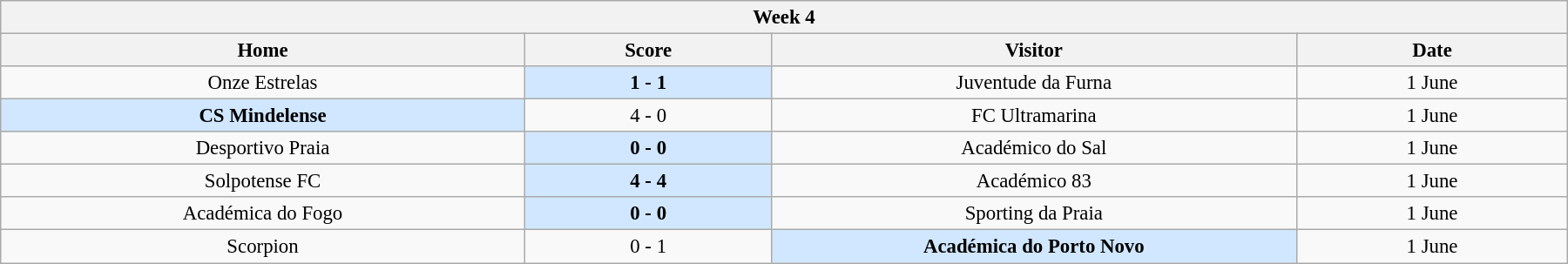<table class="wikitable" style="font-size:95%; text-align: center; width: 95%; margin:1em auto;">
<tr>
<th colspan="12" style="with: 100%;">Week 4</th>
</tr>
<tr>
<th width="200">Home</th>
<th width="90">Score</th>
<th width="200">Visitor</th>
<th width="100">Date</th>
</tr>
<tr>
<td>Onze Estrelas</td>
<td bgcolor=#D0E7FF><strong>1 - 1</strong></td>
<td>Juventude da Furna</td>
<td>1 June</td>
</tr>
<tr>
<td bgcolor=#D0E7FF><strong>CS Mindelense</strong></td>
<td>4 - 0</td>
<td>FC Ultramarina</td>
<td>1 June</td>
</tr>
<tr>
<td>Desportivo Praia</td>
<td bgcolor=#D0E7FF><strong>0 - 0</strong></td>
<td>Académico do Sal</td>
<td>1 June</td>
</tr>
<tr>
<td>Solpotense FC</td>
<td bgcolor=#D0E7FF><strong>4 - 4</strong></td>
<td>Académico 83</td>
<td>1 June</td>
</tr>
<tr>
<td>Académica do Fogo</td>
<td bgcolor=#D0E7FF><strong>0 - 0</strong></td>
<td>Sporting da Praia</td>
<td>1 June</td>
</tr>
<tr>
<td>Scorpion</td>
<td>0 - 1</td>
<td bgcolor=#D0E7FF><strong>Académica do Porto Novo</strong></td>
<td>1 June</td>
</tr>
</table>
